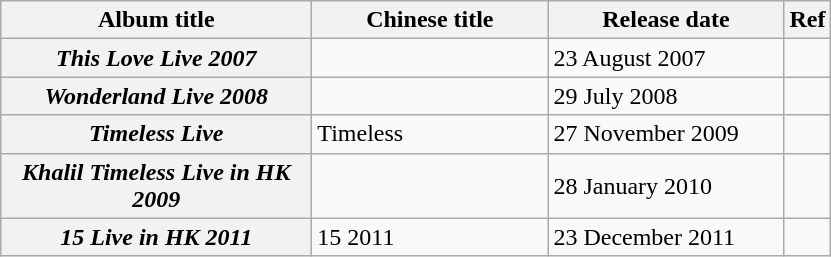<table class="wikitable">
<tr>
<th align="left" width="200px">Album title</th>
<th align="left" width="150px">Chinese title</th>
<th align="left" width="150px">Release date</th>
<th>Ref</th>
</tr>
<tr>
<th><em>This Love Live 2007</em></th>
<td></td>
<td>23 August 2007</td>
<td></td>
</tr>
<tr>
<th><em>Wonderland Live 2008</em></th>
<td></td>
<td>29 July 2008</td>
<td></td>
</tr>
<tr>
<th><em>Timeless Live</em></th>
<td>Timeless </td>
<td>27 November 2009</td>
<td></td>
</tr>
<tr>
<th><em>Khalil Timeless Live in HK 2009</em></th>
<td></td>
<td>28 January 2010</td>
<td></td>
</tr>
<tr>
<th><em>15 Live in HK 2011</em></th>
<td>15 2011</td>
<td>23 December 2011</td>
<td></td>
</tr>
</table>
